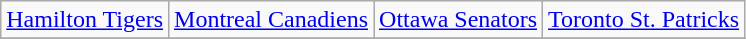<table class="wikitable">
<tr>
<td><a href='#'>Hamilton Tigers</a></td>
<td><a href='#'>Montreal Canadiens</a></td>
<td><a href='#'>Ottawa Senators</a></td>
<td><a href='#'>Toronto St. Patricks</a></td>
</tr>
<tr>
</tr>
</table>
